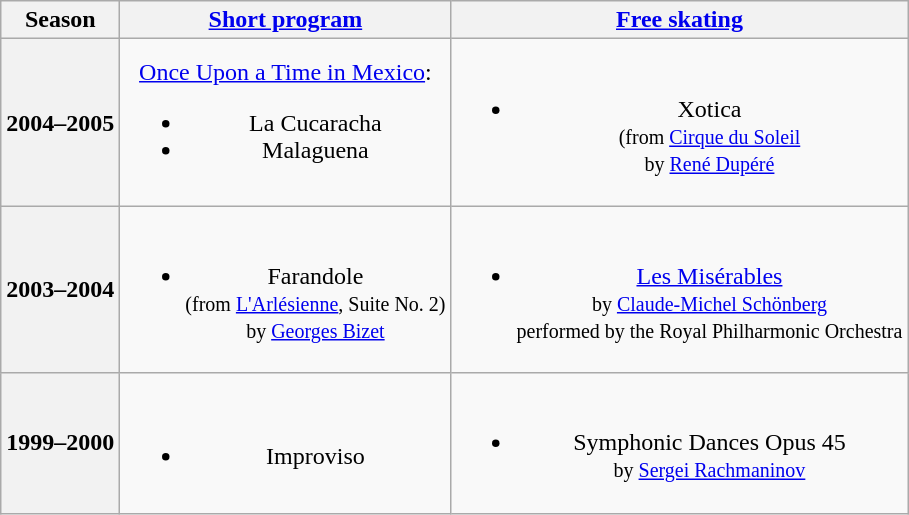<table class="wikitable" style="text-align:center">
<tr>
<th>Season</th>
<th><a href='#'>Short program</a></th>
<th><a href='#'>Free skating</a></th>
</tr>
<tr>
<th>2004–2005 <br> </th>
<td><a href='#'>Once Upon a Time in Mexico</a>:<br><ul><li>La Cucaracha</li><li>Malaguena</li></ul></td>
<td><br><ul><li>Xotica <br><small> (from <a href='#'>Cirque du Soleil</a> <br> by <a href='#'>René Dupéré</a> </small></li></ul></td>
</tr>
<tr>
<th>2003–2004 <br> </th>
<td><br><ul><li>Farandole <br><small> (from <a href='#'>L'Arlésienne</a>, Suite No. 2) <br> by <a href='#'>Georges Bizet</a> </small></li></ul></td>
<td><br><ul><li><a href='#'>Les Misérables</a> <br><small> by <a href='#'>Claude-Michel Schönberg</a> <br> performed by the Royal Philharmonic Orchestra </small></li></ul></td>
</tr>
<tr>
<th>1999–2000 <br> </th>
<td><br><ul><li>Improviso</li></ul></td>
<td><br><ul><li>Symphonic Dances Opus 45 <br><small> by <a href='#'>Sergei Rachmaninov</a> </small></li></ul></td>
</tr>
</table>
